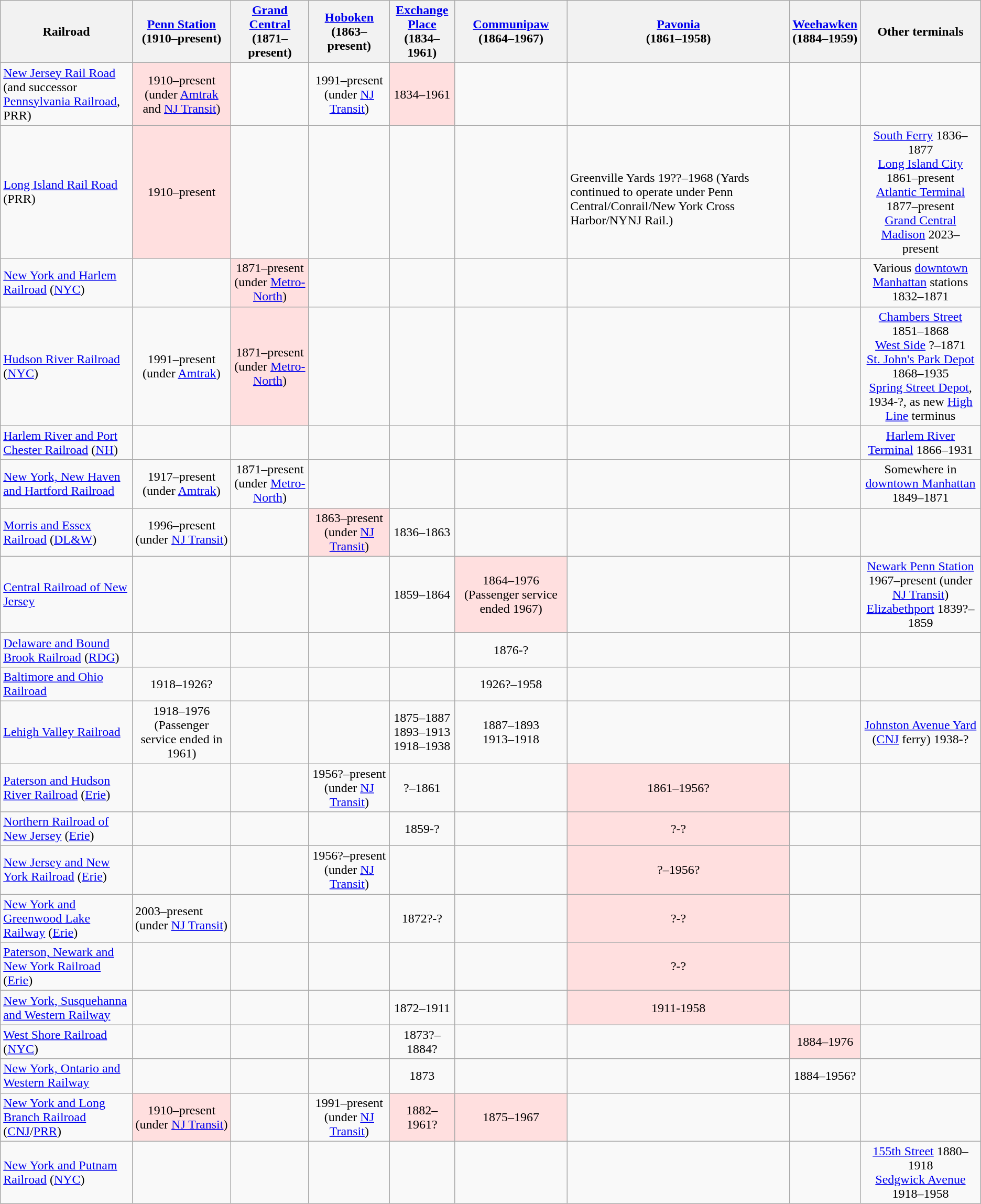<table class="wikitable" style="clear:both;">
<tr>
<th>Railroad</th>
<th><a href='#'>Penn Station</a><br>(1910–present)</th>
<th><a href='#'>Grand Central</a><br>(1871–present)</th>
<th><a href='#'>Hoboken</a><br>(1863–present)</th>
<th><a href='#'>Exchange Place</a><br>(1834–1961)</th>
<th><a href='#'>Communipaw</a><br>(1864–1967)</th>
<th><a href='#'>Pavonia</a><br>(1861–1958)</th>
<th><a href='#'>Weehawken</a><br>(1884–1959)</th>
<th>Other terminals</th>
</tr>
<tr>
<td><a href='#'>New Jersey Rail Road</a> (and successor <a href='#'>Pennsylvania Railroad</a>, PRR)</td>
<td bgcolor=ffdfdf align=center>1910–present (under <a href='#'>Amtrak</a> and <a href='#'>NJ Transit</a>)</td>
<td></td>
<td align=center>1991–present (under <a href='#'>NJ Transit</a>)</td>
<td bgcolor=ffdfdf align=center>1834–1961</td>
<td></td>
<td></td>
<td></td>
<td></td>
</tr>
<tr>
<td><a href='#'>Long Island Rail Road</a> (PRR)</td>
<td bgcolor=ffdfdf align=center>1910–present</td>
<td></td>
<td></td>
<td></td>
<td></td>
<td><br>Greenville Yards 19??–1968 (Yards continued to operate under Penn Central/Conrail/New York Cross Harbor/NYNJ Rail.)</td>
<td></td>
<td align=center><a href='#'>South Ferry</a> 1836–1877<br><a href='#'>Long Island City</a> 1861–present<br><a href='#'>Atlantic Terminal</a> 1877–present<br><a href='#'>Grand Central Madison</a> 2023–present</td>
</tr>
<tr>
<td><a href='#'>New York and Harlem Railroad</a> (<a href='#'>NYC</a>)</td>
<td></td>
<td bgcolor=ffdfdf align=center>1871–present (under <a href='#'>Metro-North</a>)</td>
<td></td>
<td></td>
<td></td>
<td></td>
<td></td>
<td align=center>Various <a href='#'>downtown Manhattan</a> stations 1832–1871</td>
</tr>
<tr>
<td><a href='#'>Hudson River Railroad</a> (<a href='#'>NYC</a>)</td>
<td align=center>1991–present (under <a href='#'>Amtrak</a>)</td>
<td bgcolor=ffdfdf align=center>1871–present (under <a href='#'>Metro-North</a>)</td>
<td></td>
<td></td>
<td></td>
<td></td>
<td></td>
<td align=center><a href='#'>Chambers Street</a> 1851–1868<br><a href='#'>West Side</a> ?–1871<br><a href='#'>St. John's Park Depot</a> 1868–1935<br><a href='#'>Spring Street Depot</a>, 1934-?, as new <a href='#'>High Line</a> terminus</td>
</tr>
<tr>
<td><a href='#'>Harlem River and Port Chester Railroad</a> (<a href='#'>NH</a>)</td>
<td></td>
<td></td>
<td></td>
<td></td>
<td></td>
<td></td>
<td></td>
<td align=center><a href='#'>Harlem River Terminal</a> 1866–1931</td>
</tr>
<tr>
<td><a href='#'>New York, New Haven and Hartford Railroad</a></td>
<td align=center>1917–present (under <a href='#'>Amtrak</a>)</td>
<td align=center>1871–present (under <a href='#'>Metro-North</a>)</td>
<td></td>
<td></td>
<td></td>
<td></td>
<td></td>
<td align=center>Somewhere in <a href='#'>downtown Manhattan</a> 1849–1871</td>
</tr>
<tr>
<td><a href='#'>Morris and Essex Railroad</a> (<a href='#'>DL&W</a>)</td>
<td align=center>1996–present (under <a href='#'>NJ Transit</a>)</td>
<td></td>
<td bgcolor=ffdfdf align=center>1863–present (under <a href='#'>NJ Transit</a>)</td>
<td align=center>1836–1863</td>
<td></td>
<td></td>
<td></td>
<td></td>
</tr>
<tr>
<td><a href='#'>Central Railroad of New Jersey</a></td>
<td></td>
<td></td>
<td></td>
<td align=center>1859–1864</td>
<td bgcolor=ffdfdf align=center>1864–1976 (Passenger service ended 1967)</td>
<td></td>
<td></td>
<td align=center><a href='#'>Newark Penn Station</a> 1967–present (under <a href='#'>NJ Transit</a>)<br><a href='#'>Elizabethport</a> 1839?–1859</td>
</tr>
<tr>
<td><a href='#'>Delaware and Bound Brook Railroad</a> (<a href='#'>RDG</a>)</td>
<td></td>
<td></td>
<td></td>
<td></td>
<td align=center>1876-?</td>
<td></td>
<td></td>
<td></td>
</tr>
<tr>
<td><a href='#'>Baltimore and Ohio Railroad</a></td>
<td align=center>1918–1926?</td>
<td></td>
<td></td>
<td></td>
<td align=center>1926?–1958</td>
<td></td>
<td></td>
<td></td>
</tr>
<tr>
<td><a href='#'>Lehigh Valley Railroad</a></td>
<td align=center>1918–1976 (Passenger service ended in 1961)</td>
<td></td>
<td></td>
<td align=center>1875–1887<br>1893–1913<br>1918–1938</td>
<td align=center>1887–1893<br>1913–1918</td>
<td></td>
<td></td>
<td align=center><a href='#'>Johnston Avenue Yard</a> (<a href='#'>CNJ</a> ferry) 1938-?</td>
</tr>
<tr>
<td><a href='#'>Paterson and Hudson River Railroad</a> (<a href='#'>Erie</a>)</td>
<td></td>
<td></td>
<td align=center>1956?–present (under <a href='#'>NJ Transit</a>)</td>
<td align=center>?–1861</td>
<td></td>
<td bgcolor=ffdfdf align=center>1861–1956?</td>
<td></td>
<td></td>
</tr>
<tr>
<td><a href='#'>Northern Railroad of New Jersey</a> (<a href='#'>Erie</a>)</td>
<td></td>
<td></td>
<td></td>
<td align=center>1859-?</td>
<td></td>
<td bgcolor=ffdfdf align=center>?-?</td>
<td></td>
<td></td>
</tr>
<tr>
<td><a href='#'>New Jersey and New York Railroad</a> (<a href='#'>Erie</a>)</td>
<td></td>
<td></td>
<td align=center>1956?–present (under <a href='#'>NJ Transit</a>)</td>
<td></td>
<td></td>
<td bgcolor=ffdfdf align=center>?–1956?</td>
<td></td>
<td></td>
</tr>
<tr>
<td><a href='#'>New York and Greenwood Lake Railway</a> (<a href='#'>Erie</a>)</td>
<td>2003–present (under <a href='#'>NJ Transit</a>)</td>
<td></td>
<td></td>
<td align=center>1872?-?</td>
<td></td>
<td bgcolor=ffdfdf align=center>?-?</td>
<td></td>
<td></td>
</tr>
<tr>
<td><a href='#'>Paterson, Newark and New York Railroad</a> (<a href='#'>Erie</a>)</td>
<td></td>
<td></td>
<td></td>
<td></td>
<td></td>
<td bgcolor=ffdfdf align=center>?-?</td>
<td></td>
<td></td>
</tr>
<tr>
<td><a href='#'>New York, Susquehanna and Western Railway</a></td>
<td></td>
<td></td>
<td></td>
<td align=center>1872–1911</td>
<td></td>
<td bgcolor=ffdfdf align=center>1911-1958</td>
<td></td>
<td></td>
</tr>
<tr>
<td><a href='#'>West Shore Railroad</a> (<a href='#'>NYC</a>)</td>
<td></td>
<td></td>
<td></td>
<td align=center>1873?–1884?</td>
<td></td>
<td></td>
<td bgcolor=ffdfdf align=center>1884–1976</td>
<td></td>
</tr>
<tr>
<td><a href='#'>New York, Ontario and Western Railway</a></td>
<td></td>
<td></td>
<td></td>
<td align=center>1873</td>
<td></td>
<td></td>
<td align=center>1884–1956?</td>
<td></td>
</tr>
<tr>
<td><a href='#'>New York and Long Branch Railroad</a> (<a href='#'>CNJ</a>/<a href='#'>PRR</a>)</td>
<td bgcolor=ffdfdf align=center>1910–present (under <a href='#'>NJ Transit</a>)</td>
<td></td>
<td align=center>1991–present (under <a href='#'>NJ Transit</a>)</td>
<td bgcolor=ffdfdf align=center>1882–1961?</td>
<td bgcolor=ffdfdf align=center>1875–1967</td>
<td></td>
<td></td>
<td></td>
</tr>
<tr>
<td><a href='#'>New York and Putnam Railroad</a> (<a href='#'>NYC</a>)</td>
<td></td>
<td></td>
<td></td>
<td></td>
<td></td>
<td></td>
<td></td>
<td align=center><a href='#'>155th Street</a> 1880–1918<br><a href='#'>Sedgwick Avenue</a> 1918–1958</td>
</tr>
</table>
